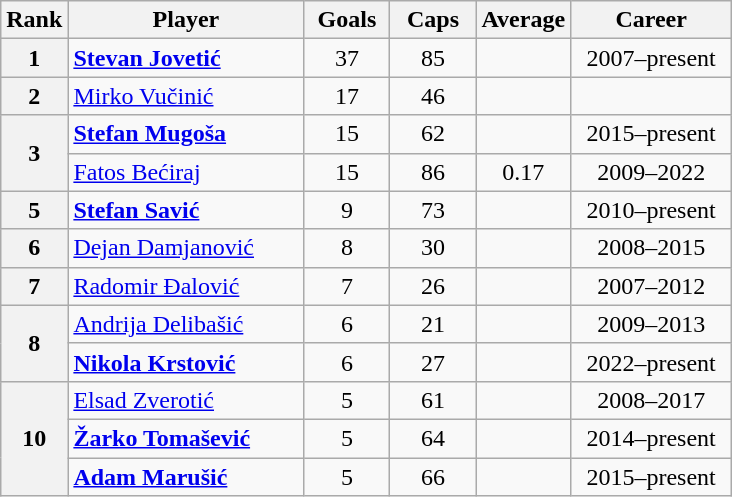<table class="wikitable sortable" style="text-align:center">
<tr>
<th width="30">Rank</th>
<th width="150">Player</th>
<th width="50">Goals</th>
<th width="50">Caps</th>
<th width="50">Average</th>
<th width="100">Career</th>
</tr>
<tr>
<th>1</th>
<td align=left><strong><a href='#'>Stevan Jovetić</a></strong></td>
<td>37</td>
<td>85</td>
<td></td>
<td>2007–present</td>
</tr>
<tr>
<th>2</th>
<td align=left><a href='#'>Mirko Vučinić</a></td>
<td>17</td>
<td>46</td>
<td></td>
<td></td>
</tr>
<tr>
<th rowspan=2>3</th>
<td align=left><strong><a href='#'>Stefan Mugoša</a></strong></td>
<td>15</td>
<td>62</td>
<td></td>
<td>2015–present</td>
</tr>
<tr>
<td align=left><a href='#'>Fatos Bećiraj</a></td>
<td>15</td>
<td>86</td>
<td>0.17</td>
<td>2009–2022</td>
</tr>
<tr>
<th>5</th>
<td align=left><strong><a href='#'>Stefan Savić</a></strong></td>
<td>9</td>
<td>73</td>
<td></td>
<td>2010–present</td>
</tr>
<tr>
<th>6</th>
<td align=left><a href='#'>Dejan Damjanović</a></td>
<td>8</td>
<td>30</td>
<td></td>
<td>2008–2015</td>
</tr>
<tr>
<th>7</th>
<td align=left><a href='#'>Radomir Đalović</a></td>
<td>7</td>
<td>26</td>
<td></td>
<td>2007–2012</td>
</tr>
<tr>
<th rowspan=2>8</th>
<td align=left><a href='#'>Andrija Delibašić</a></td>
<td>6</td>
<td>21</td>
<td></td>
<td>2009–2013</td>
</tr>
<tr>
<td align=left><strong><a href='#'>Nikola Krstović</a></strong></td>
<td>6</td>
<td>27</td>
<td></td>
<td>2022–present</td>
</tr>
<tr>
<th rowspan=3>10</th>
<td align=left><a href='#'>Elsad Zverotić</a></td>
<td>5</td>
<td>61</td>
<td></td>
<td>2008–2017</td>
</tr>
<tr>
<td align=left><strong><a href='#'>Žarko Tomašević</a></strong></td>
<td>5</td>
<td>64</td>
<td></td>
<td>2014–present</td>
</tr>
<tr>
<td align=left><strong><a href='#'>Adam Marušić</a></strong></td>
<td>5</td>
<td>66</td>
<td></td>
<td>2015–present</td>
</tr>
</table>
